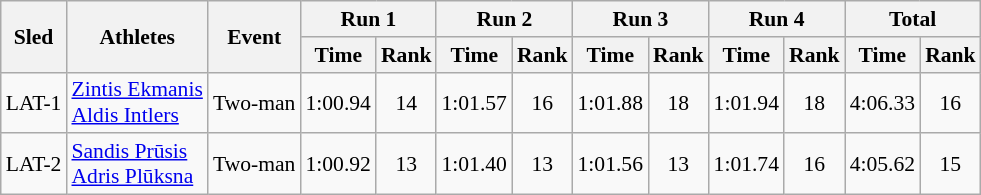<table class="wikitable" border="1" style="font-size:90%">
<tr>
<th rowspan="2">Sled</th>
<th rowspan="2">Athletes</th>
<th rowspan="2">Event</th>
<th colspan="2">Run 1</th>
<th colspan="2">Run 2</th>
<th colspan="2">Run 3</th>
<th colspan="2">Run 4</th>
<th colspan="2">Total</th>
</tr>
<tr>
<th>Time</th>
<th>Rank</th>
<th>Time</th>
<th>Rank</th>
<th>Time</th>
<th>Rank</th>
<th>Time</th>
<th>Rank</th>
<th>Time</th>
<th>Rank</th>
</tr>
<tr>
<td align="center">LAT-1</td>
<td><a href='#'>Zintis Ekmanis</a><br><a href='#'>Aldis Intlers</a></td>
<td>Two-man</td>
<td align="center">1:00.94</td>
<td align="center">14</td>
<td align="center">1:01.57</td>
<td align="center">16</td>
<td align="center">1:01.88</td>
<td align="center">18</td>
<td align="center">1:01.94</td>
<td align="center">18</td>
<td align="center">4:06.33</td>
<td align="center">16</td>
</tr>
<tr>
<td align="center">LAT-2</td>
<td><a href='#'>Sandis Prūsis</a><br><a href='#'>Adris Plūksna</a></td>
<td>Two-man</td>
<td align="center">1:00.92</td>
<td align="center">13</td>
<td align="center">1:01.40</td>
<td align="center">13</td>
<td align="center">1:01.56</td>
<td align="center">13</td>
<td align="center">1:01.74</td>
<td align="center">16</td>
<td align="center">4:05.62</td>
<td align="center">15</td>
</tr>
</table>
